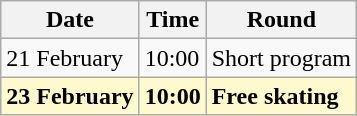<table class="wikitable">
<tr>
<th>Date</th>
<th>Time</th>
<th>Round</th>
</tr>
<tr>
<td>21 February</td>
<td>10:00</td>
<td>Short program</td>
</tr>
<tr style=background:lemonchiffon>
<td><strong>23 February</strong></td>
<td><strong>10:00</strong></td>
<td><strong>Free skating</strong></td>
</tr>
</table>
